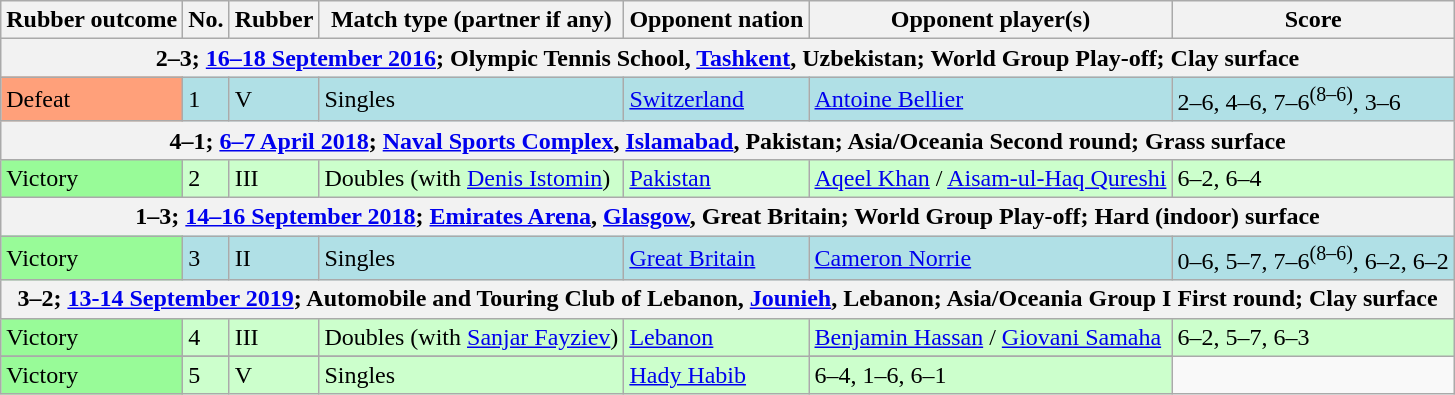<table class=wikitable>
<tr>
<th>Rubber outcome</th>
<th>No.</th>
<th>Rubber</th>
<th>Match type (partner if any)</th>
<th>Opponent nation</th>
<th>Opponent player(s)</th>
<th>Score</th>
</tr>
<tr>
<th colspan=7>2–3; <a href='#'>16–18 September 2016</a>; Olympic Tennis School, <a href='#'>Tashkent</a>, Uzbekistan; World Group Play-off; Clay surface</th>
</tr>
<tr bgcolor=#B0E0E6>
<td bgcolor=FFA07A>Defeat</td>
<td>1</td>
<td>V</td>
<td>Singles</td>
<td> <a href='#'>Switzerland</a></td>
<td><a href='#'>Antoine Bellier</a></td>
<td>2–6, 4–6, 7–6<sup>(8–6)</sup>, 3–6</td>
</tr>
<tr>
<th colspan=7>4–1; <a href='#'>6–7 April 2018</a>;  <a href='#'>Naval Sports Complex</a>, <a href='#'>Islamabad</a>, Pakistan; Asia/Oceania Second round; Grass surface</th>
</tr>
<tr bgcolor=#CCFFCC>
<td bgcolor=98FB98>Victory</td>
<td>2</td>
<td>III</td>
<td>Doubles (with <a href='#'>Denis Istomin</a>)</td>
<td> <a href='#'>Pakistan</a></td>
<td><a href='#'>Aqeel Khan</a> / <a href='#'>Aisam-ul-Haq Qureshi</a></td>
<td>6–2, 6–4</td>
</tr>
<tr>
<th colspan=7>1–3; <a href='#'>14–16 September 2018</a>; <a href='#'>Emirates Arena</a>, <a href='#'>Glasgow</a>, Great Britain; World Group Play-off; Hard (indoor) surface</th>
</tr>
<tr bgcolor=#B0E0E6>
<td bgcolor=98FB98>Victory</td>
<td>3</td>
<td>II</td>
<td>Singles</td>
<td> <a href='#'>Great Britain</a></td>
<td><a href='#'>Cameron Norrie</a></td>
<td>0–6, 5–7, 7–6<sup>(8–6)</sup>, 6–2, 6–2</td>
</tr>
<tr>
<th colspan=7>3–2; <a href='#'>13-14 September 2019</a>; Automobile and Touring Club of Lebanon, <a href='#'>Jounieh</a>, Lebanon; Asia/Oceania Group I First round; Clay surface</th>
</tr>
<tr bgcolor=#CCFFCC>
<td bgcolor=98FB98>Victory</td>
<td>4</td>
<td>III</td>
<td>Doubles (with <a href='#'>Sanjar Fayziev</a>)</td>
<td rowspan=2> <a href='#'>Lebanon</a></td>
<td><a href='#'>Benjamin Hassan</a> / <a href='#'>Giovani Samaha</a></td>
<td>6–2, 5–7, 6–3</td>
</tr>
<tr>
</tr>
<tr bgcolor=#CCFFCC>
<td bgcolor=98FB98>Victory</td>
<td>5</td>
<td>V</td>
<td>Singles</td>
<td><a href='#'>Hady Habib</a></td>
<td>6–4, 1–6, 6–1</td>
</tr>
</table>
